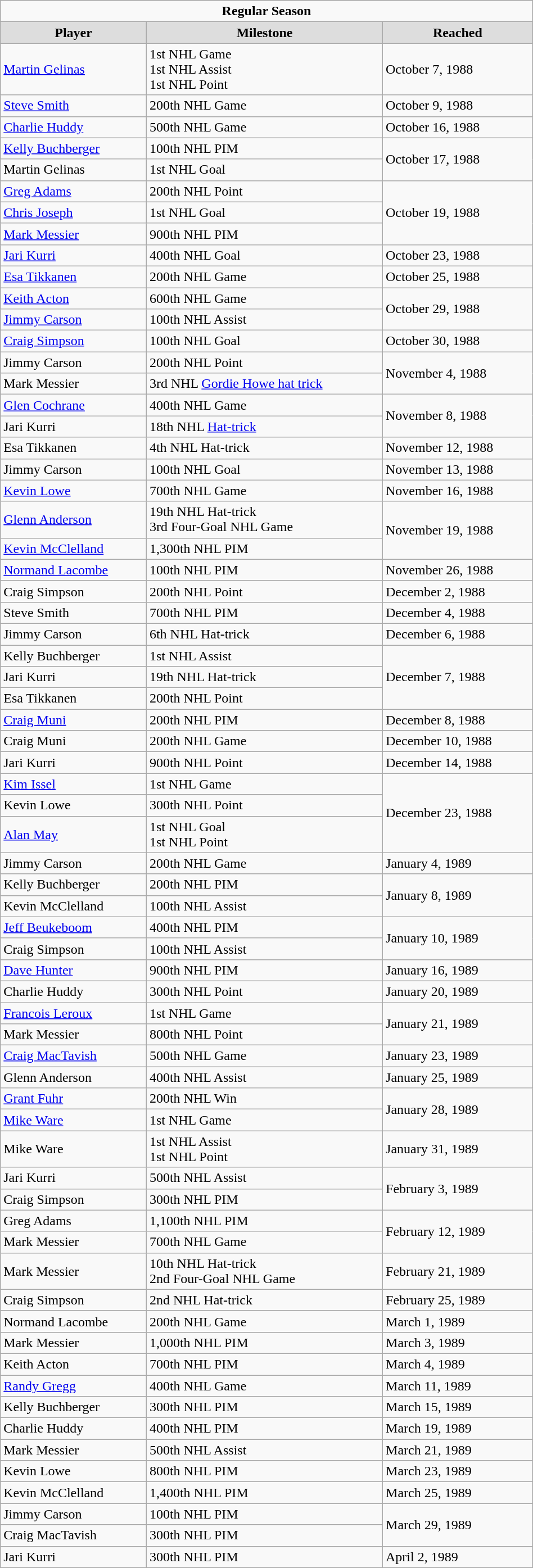<table class="wikitable" style="width:50%;">
<tr>
<td colspan="10" style="text-align:center;"><strong>Regular Season</strong></td>
</tr>
<tr style="text-align:center; background:#ddd;">
<td><strong>Player</strong></td>
<td><strong>Milestone</strong></td>
<td><strong>Reached</strong></td>
</tr>
<tr>
<td><a href='#'>Martin Gelinas</a></td>
<td>1st NHL Game<br>1st NHL Assist<br>1st NHL Point</td>
<td>October 7, 1988</td>
</tr>
<tr>
<td><a href='#'>Steve Smith</a></td>
<td>200th NHL Game</td>
<td>October 9, 1988</td>
</tr>
<tr>
<td><a href='#'>Charlie Huddy</a></td>
<td>500th NHL Game</td>
<td>October 16, 1988</td>
</tr>
<tr>
<td><a href='#'>Kelly Buchberger</a></td>
<td>100th NHL PIM</td>
<td rowspan="2">October 17, 1988</td>
</tr>
<tr>
<td>Martin Gelinas</td>
<td>1st NHL Goal</td>
</tr>
<tr>
<td><a href='#'>Greg Adams</a></td>
<td>200th NHL Point</td>
<td rowspan="3">October 19, 1988</td>
</tr>
<tr>
<td><a href='#'>Chris Joseph</a></td>
<td>1st NHL Goal</td>
</tr>
<tr>
<td><a href='#'>Mark Messier</a></td>
<td>900th NHL PIM</td>
</tr>
<tr>
<td><a href='#'>Jari Kurri</a></td>
<td>400th NHL Goal</td>
<td>October 23, 1988</td>
</tr>
<tr>
<td><a href='#'>Esa Tikkanen</a></td>
<td>200th NHL Game</td>
<td>October 25, 1988</td>
</tr>
<tr>
<td><a href='#'>Keith Acton</a></td>
<td>600th NHL Game</td>
<td rowspan="2">October 29, 1988</td>
</tr>
<tr>
<td><a href='#'>Jimmy Carson</a></td>
<td>100th NHL Assist</td>
</tr>
<tr>
<td><a href='#'>Craig Simpson</a></td>
<td>100th NHL Goal</td>
<td>October 30, 1988</td>
</tr>
<tr>
<td>Jimmy Carson</td>
<td>200th NHL Point</td>
<td rowspan="2">November 4, 1988</td>
</tr>
<tr>
<td>Mark Messier</td>
<td>3rd NHL <a href='#'>Gordie Howe hat trick</a></td>
</tr>
<tr>
<td><a href='#'>Glen Cochrane</a></td>
<td>400th NHL Game</td>
<td rowspan="2">November 8, 1988</td>
</tr>
<tr>
<td>Jari Kurri</td>
<td>18th NHL <a href='#'>Hat-trick</a></td>
</tr>
<tr>
<td>Esa Tikkanen</td>
<td>4th NHL Hat-trick</td>
<td>November 12, 1988</td>
</tr>
<tr>
<td>Jimmy Carson</td>
<td>100th NHL Goal</td>
<td>November 13, 1988</td>
</tr>
<tr>
<td><a href='#'>Kevin Lowe</a></td>
<td>700th NHL Game</td>
<td>November 16, 1988</td>
</tr>
<tr>
<td><a href='#'>Glenn Anderson</a></td>
<td>19th NHL Hat-trick<br>3rd Four-Goal NHL Game</td>
<td rowspan="2">November 19, 1988</td>
</tr>
<tr>
<td><a href='#'>Kevin McClelland</a></td>
<td>1,300th NHL PIM</td>
</tr>
<tr>
<td><a href='#'>Normand Lacombe</a></td>
<td>100th NHL PIM</td>
<td>November 26, 1988</td>
</tr>
<tr>
<td>Craig Simpson</td>
<td>200th NHL Point</td>
<td>December 2, 1988</td>
</tr>
<tr>
<td>Steve Smith</td>
<td>700th NHL PIM</td>
<td>December 4, 1988</td>
</tr>
<tr>
<td>Jimmy Carson</td>
<td>6th NHL Hat-trick</td>
<td>December 6, 1988</td>
</tr>
<tr>
<td>Kelly Buchberger</td>
<td>1st NHL Assist</td>
<td rowspan="3">December 7, 1988</td>
</tr>
<tr>
<td>Jari Kurri</td>
<td>19th NHL Hat-trick</td>
</tr>
<tr>
<td>Esa Tikkanen</td>
<td>200th NHL Point</td>
</tr>
<tr>
<td><a href='#'>Craig Muni</a></td>
<td>200th NHL PIM</td>
<td>December 8, 1988</td>
</tr>
<tr>
<td>Craig Muni</td>
<td>200th NHL Game</td>
<td>December 10, 1988</td>
</tr>
<tr>
<td>Jari Kurri</td>
<td>900th NHL Point</td>
<td>December 14, 1988</td>
</tr>
<tr>
<td><a href='#'>Kim Issel</a></td>
<td>1st NHL Game</td>
<td rowspan="3">December 23, 1988</td>
</tr>
<tr>
<td>Kevin Lowe</td>
<td>300th NHL Point</td>
</tr>
<tr>
<td><a href='#'>Alan May</a></td>
<td>1st NHL Goal<br>1st NHL Point</td>
</tr>
<tr>
<td>Jimmy Carson</td>
<td>200th NHL Game</td>
<td>January 4, 1989</td>
</tr>
<tr>
<td>Kelly Buchberger</td>
<td>200th NHL PIM</td>
<td rowspan="2">January 8, 1989</td>
</tr>
<tr>
<td>Kevin McClelland</td>
<td>100th NHL Assist</td>
</tr>
<tr>
<td><a href='#'>Jeff Beukeboom</a></td>
<td>400th NHL PIM</td>
<td rowspan="2">January 10, 1989</td>
</tr>
<tr>
<td>Craig Simpson</td>
<td>100th NHL Assist</td>
</tr>
<tr>
<td><a href='#'>Dave Hunter</a></td>
<td>900th NHL PIM</td>
<td>January 16, 1989</td>
</tr>
<tr>
<td>Charlie Huddy</td>
<td>300th NHL Point</td>
<td>January 20, 1989</td>
</tr>
<tr>
<td><a href='#'>Francois Leroux</a></td>
<td>1st NHL Game</td>
<td rowspan="2">January 21, 1989</td>
</tr>
<tr>
<td>Mark Messier</td>
<td>800th NHL Point</td>
</tr>
<tr>
<td><a href='#'>Craig MacTavish</a></td>
<td>500th NHL Game</td>
<td>January 23, 1989</td>
</tr>
<tr>
<td>Glenn Anderson</td>
<td>400th NHL Assist</td>
<td>January 25, 1989</td>
</tr>
<tr>
<td><a href='#'>Grant Fuhr</a></td>
<td>200th NHL Win</td>
<td rowspan="2">January 28, 1989</td>
</tr>
<tr>
<td><a href='#'>Mike Ware</a></td>
<td>1st NHL Game</td>
</tr>
<tr>
<td>Mike Ware</td>
<td>1st NHL Assist<br>1st NHL Point</td>
<td>January 31, 1989</td>
</tr>
<tr>
<td>Jari Kurri</td>
<td>500th NHL Assist</td>
<td rowspan="2">February 3, 1989</td>
</tr>
<tr>
<td>Craig Simpson</td>
<td>300th NHL PIM</td>
</tr>
<tr>
<td>Greg Adams</td>
<td>1,100th NHL PIM</td>
<td rowspan="2">February 12, 1989</td>
</tr>
<tr>
<td>Mark Messier</td>
<td>700th NHL Game</td>
</tr>
<tr>
<td>Mark Messier</td>
<td>10th NHL Hat-trick<br>2nd Four-Goal NHL Game</td>
<td>February 21, 1989</td>
</tr>
<tr>
<td>Craig Simpson</td>
<td>2nd NHL Hat-trick</td>
<td>February 25, 1989</td>
</tr>
<tr>
<td>Normand Lacombe</td>
<td>200th NHL Game</td>
<td>March 1, 1989</td>
</tr>
<tr>
<td>Mark Messier</td>
<td>1,000th NHL PIM</td>
<td>March 3, 1989</td>
</tr>
<tr>
<td>Keith Acton</td>
<td>700th NHL PIM</td>
<td>March 4, 1989</td>
</tr>
<tr>
<td><a href='#'>Randy Gregg</a></td>
<td>400th NHL Game</td>
<td>March 11, 1989</td>
</tr>
<tr>
<td>Kelly Buchberger</td>
<td>300th NHL PIM</td>
<td>March 15, 1989</td>
</tr>
<tr>
<td>Charlie Huddy</td>
<td>400th NHL PIM</td>
<td>March 19, 1989</td>
</tr>
<tr>
<td>Mark Messier</td>
<td>500th NHL Assist</td>
<td>March 21, 1989</td>
</tr>
<tr>
<td>Kevin Lowe</td>
<td>800th NHL PIM</td>
<td>March 23, 1989</td>
</tr>
<tr>
<td>Kevin McClelland</td>
<td>1,400th NHL PIM</td>
<td>March 25, 1989</td>
</tr>
<tr>
<td>Jimmy Carson</td>
<td>100th NHL PIM</td>
<td rowspan="2">March 29, 1989</td>
</tr>
<tr>
<td>Craig MacTavish</td>
<td>300th NHL PIM</td>
</tr>
<tr>
<td>Jari Kurri</td>
<td>300th NHL PIM</td>
<td>April 2, 1989</td>
</tr>
</table>
